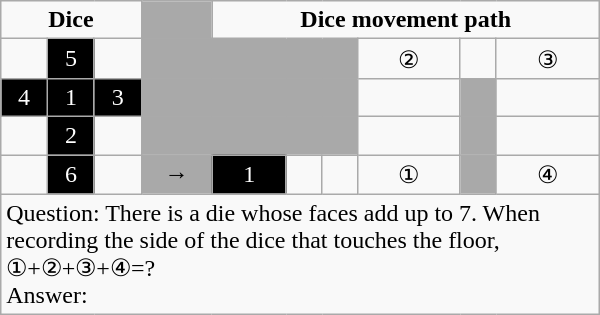<table class="wikitable" style="text-align:center; width:25em">
<tr>
<td colspan="3"><strong>Dice</strong></td>
<td style="background-color:darkgrey"></td>
<td colspan="6"><strong>Dice movement path</strong></td>
</tr>
<tr>
<td></td>
<td style="background-color:black; color:white">5</td>
<td></td>
<td colspan="4" style="background-color:darkgrey"></td>
<td>②</td>
<td></td>
<td>③</td>
</tr>
<tr>
<td style="background-color:black; color:white">4</td>
<td style="background-color:black; color:white">1</td>
<td style="background-color:black; color:white">3</td>
<td colspan="4" style="background-color:darkgrey"></td>
<td></td>
<td style="background-color:darkgrey"></td>
<td></td>
</tr>
<tr>
<td></td>
<td style="background-color:black; color:white">2</td>
<td></td>
<td colspan="4" style="background-color:darkgrey"></td>
<td></td>
<td style="background-color:darkgrey"></td>
<td></td>
</tr>
<tr>
<td></td>
<td style="background-color:black; color:white">6</td>
<td></td>
<td style="background-color:darkgrey">→</td>
<td style="background-color:black; color:white">1</td>
<td></td>
<td></td>
<td>①</td>
<td style="background-color:darkgrey"></td>
<td>④</td>
</tr>
<tr>
<td colspan="10" style="text-align:left">Question: There is a die whose faces add up to 7. When recording the side of the dice that touches the floor, ①+②+③+④=?<br>Answer:</td>
</tr>
</table>
